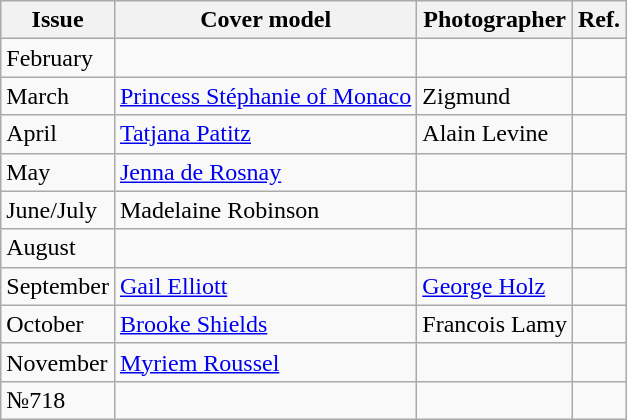<table class="wikitable">
<tr>
<th>Issue</th>
<th>Cover model</th>
<th>Photographer</th>
<th>Ref.</th>
</tr>
<tr>
<td>February</td>
<td></td>
<td></td>
<td></td>
</tr>
<tr>
<td>March</td>
<td><a href='#'>Princess Stéphanie of Monaco</a></td>
<td>Zigmund</td>
<td></td>
</tr>
<tr>
<td>April</td>
<td><a href='#'>Tatjana Patitz</a></td>
<td>Alain Levine</td>
<td></td>
</tr>
<tr>
<td>May</td>
<td><a href='#'>Jenna de Rosnay</a></td>
<td></td>
<td></td>
</tr>
<tr>
<td>June/July</td>
<td>Madelaine Robinson</td>
<td></td>
<td></td>
</tr>
<tr>
<td>August</td>
<td></td>
<td></td>
<td></td>
</tr>
<tr>
<td>September</td>
<td><a href='#'>Gail Elliott</a></td>
<td><a href='#'>George Holz</a></td>
<td></td>
</tr>
<tr>
<td>October</td>
<td><a href='#'>Brooke Shields</a></td>
<td>Francois Lamy</td>
<td></td>
</tr>
<tr>
<td>November</td>
<td><a href='#'>Myriem Roussel</a></td>
<td></td>
<td></td>
</tr>
<tr>
<td>№718</td>
<td></td>
<td></td>
<td></td>
</tr>
</table>
